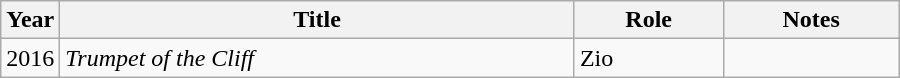<table class="wikitable sortable" style="width:600px">
<tr>
<th width=10>Year</th>
<th>Title</th>
<th>Role</th>
<th>Notes</th>
</tr>
<tr>
<td>2016</td>
<td><em>Trumpet of the Cliff</em></td>
<td>Zio</td>
<td></td>
</tr>
</table>
